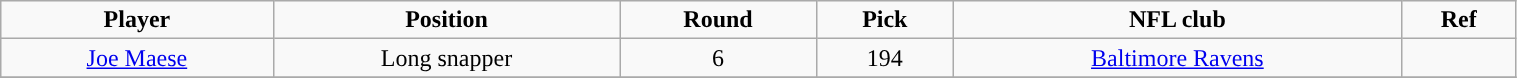<table class="wikitable" width="80%">
<tr align="center">
<td><strong>Player</strong></td>
<td><strong>Position</strong></td>
<td><strong>Round</strong></td>
<td><strong>Pick</strong></td>
<td><strong>NFL club</strong></td>
<td><strong>Ref</strong></td>
</tr>
<tr align="center" bgcolor="">
<td><a href='#'>Joe Maese</a></td>
<td>Long snapper</td>
<td>6</td>
<td>194</td>
<td><a href='#'>Baltimore Ravens</a></td>
<td></td>
</tr>
<tr align="center" bgcolor="">
</tr>
</table>
